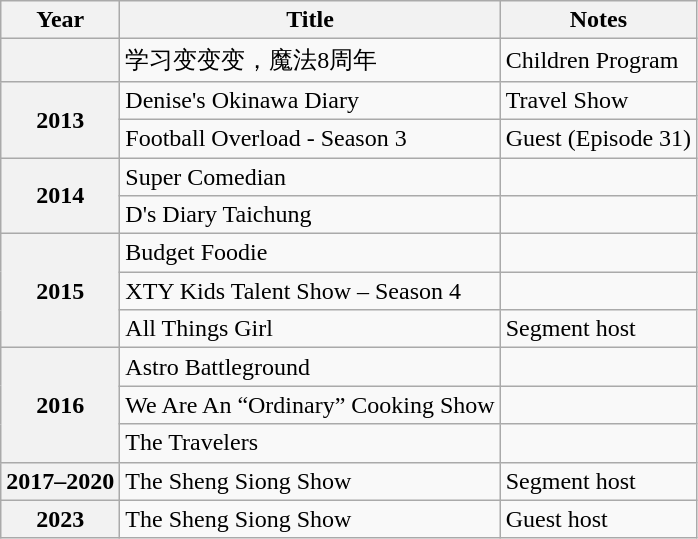<table class="wikitable sortable plainrowheaders">
<tr>
<th scope="col">Year</th>
<th scope="col">Title</th>
<th scope="col" class="unsortable">Notes</th>
</tr>
<tr>
<th></th>
<td>学习变变变，魔法8周年</td>
<td>Children Program</td>
</tr>
<tr>
<th rowspan="2" scope="row">2013</th>
<td>Denise's Okinawa Diary</td>
<td>Travel Show</td>
</tr>
<tr>
<td>Football Overload - Season 3</td>
<td>Guest (Episode 31)</td>
</tr>
<tr>
<th rowspan="2" scope="row">2014</th>
<td>Super Comedian</td>
<td></td>
</tr>
<tr>
<td>D's Diary Taichung</td>
<td></td>
</tr>
<tr>
<th rowspan="3" scope="row">2015</th>
<td>Budget Foodie</td>
<td></td>
</tr>
<tr>
<td>XTY Kids Talent Show – Season 4</td>
<td></td>
</tr>
<tr>
<td>All Things Girl</td>
<td>Segment host</td>
</tr>
<tr>
<th rowspan="3" scope="row">2016</th>
<td>Astro Battleground</td>
<td></td>
</tr>
<tr>
<td>We Are An “Ordinary” Cooking Show</td>
<td></td>
</tr>
<tr>
<td>The Travelers</td>
<td></td>
</tr>
<tr>
<th rowspan="1" scope="row">2017–2020</th>
<td>The Sheng Siong Show</td>
<td>Segment host</td>
</tr>
<tr>
<th scope="row">2023</th>
<td>The Sheng Siong Show</td>
<td>Guest host</td>
</tr>
</table>
